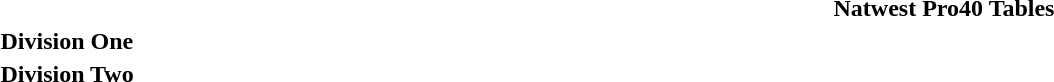<table class="toccolours collapsible collapsed" width=100%>
<tr>
<th colspan="1"><strong>Natwest Pro40 Tables</strong></th>
</tr>
<tr>
<td colspan="1"><strong>Division One</strong><br>









</td>
</tr>
<tr>
<td colspan="1"><strong>Division Two</strong><br>









</td>
</tr>
</table>
